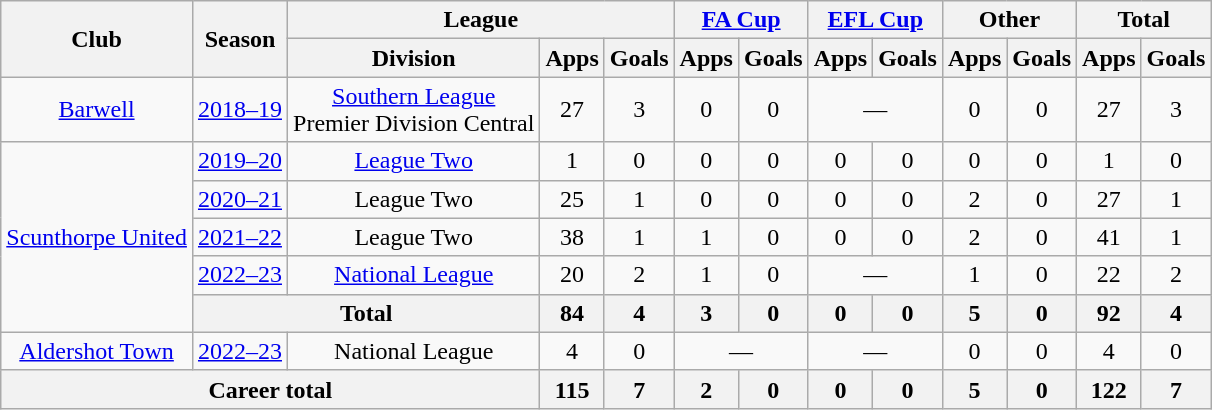<table class="wikitable" style="text-align:center">
<tr>
<th rowspan="2">Club</th>
<th rowspan="2">Season</th>
<th colspan="3">League</th>
<th colspan="2"><a href='#'>FA Cup</a></th>
<th colspan="2"><a href='#'>EFL Cup</a></th>
<th colspan="2">Other</th>
<th colspan="2">Total</th>
</tr>
<tr>
<th>Division</th>
<th>Apps</th>
<th>Goals</th>
<th>Apps</th>
<th>Goals</th>
<th>Apps</th>
<th>Goals</th>
<th>Apps</th>
<th>Goals</th>
<th>Apps</th>
<th>Goals</th>
</tr>
<tr>
<td><a href='#'>Barwell</a></td>
<td><a href='#'>2018–19</a></td>
<td><a href='#'>Southern League</a><br>Premier Division Central</td>
<td>27</td>
<td>3</td>
<td>0</td>
<td>0</td>
<td colspan="2">—</td>
<td>0</td>
<td>0</td>
<td>27</td>
<td>3</td>
</tr>
<tr>
<td rowspan="5"><a href='#'>Scunthorpe United</a></td>
<td><a href='#'>2019–20</a></td>
<td><a href='#'>League Two</a></td>
<td>1</td>
<td>0</td>
<td>0</td>
<td>0</td>
<td>0</td>
<td>0</td>
<td>0</td>
<td>0</td>
<td>1</td>
<td>0</td>
</tr>
<tr>
<td><a href='#'>2020–21</a></td>
<td>League Two</td>
<td>25</td>
<td>1</td>
<td>0</td>
<td>0</td>
<td>0</td>
<td>0</td>
<td>2</td>
<td>0</td>
<td>27</td>
<td>1</td>
</tr>
<tr>
<td><a href='#'>2021–22</a></td>
<td>League Two</td>
<td>38</td>
<td>1</td>
<td>1</td>
<td>0</td>
<td>0</td>
<td>0</td>
<td>2</td>
<td>0</td>
<td>41</td>
<td>1</td>
</tr>
<tr>
<td><a href='#'>2022–23</a></td>
<td><a href='#'>National League</a></td>
<td>20</td>
<td>2</td>
<td>1</td>
<td>0</td>
<td colspan="2">—</td>
<td>1</td>
<td>0</td>
<td>22</td>
<td>2</td>
</tr>
<tr>
<th colspan="2">Total</th>
<th>84</th>
<th>4</th>
<th>3</th>
<th>0</th>
<th>0</th>
<th>0</th>
<th>5</th>
<th>0</th>
<th>92</th>
<th>4</th>
</tr>
<tr>
<td><a href='#'>Aldershot Town</a></td>
<td><a href='#'>2022–23</a></td>
<td>National League</td>
<td>4</td>
<td>0</td>
<td colspan="2">—</td>
<td colspan="2">—</td>
<td>0</td>
<td>0</td>
<td>4</td>
<td>0</td>
</tr>
<tr>
<th colspan="3">Career total</th>
<th>115</th>
<th>7</th>
<th>2</th>
<th>0</th>
<th>0</th>
<th>0</th>
<th>5</th>
<th>0</th>
<th>122</th>
<th>7</th>
</tr>
</table>
